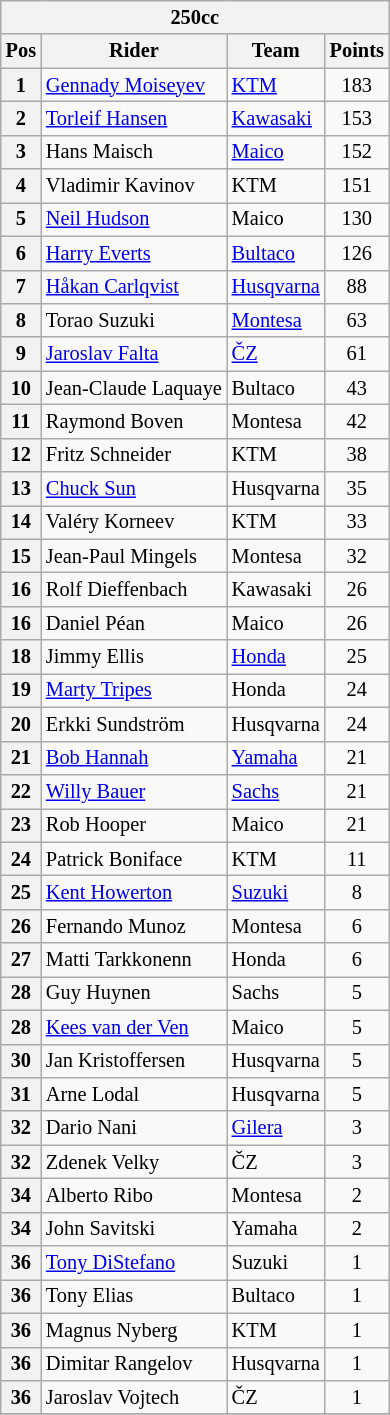<table class="wikitable" style="font-size: 85%;">
<tr>
<th colspan=4>250cc</th>
</tr>
<tr>
<th align=center>Pos</th>
<th align=center>Rider</th>
<th align=center>Team</th>
<th align=center>Points</th>
</tr>
<tr>
<th>1</th>
<td> <a href='#'>Gennady Moiseyev</a></td>
<td><a href='#'>KTM</a></td>
<td align="center">183</td>
</tr>
<tr>
<th>2</th>
<td> <a href='#'>Torleif Hansen</a></td>
<td><a href='#'>Kawasaki</a></td>
<td align="center">153</td>
</tr>
<tr>
<th>3</th>
<td> Hans Maisch</td>
<td><a href='#'>Maico</a></td>
<td align="center">152</td>
</tr>
<tr>
<th>4</th>
<td> Vladimir Kavinov</td>
<td>KTM</td>
<td align="center">151</td>
</tr>
<tr>
<th>5</th>
<td> <a href='#'>Neil Hudson</a></td>
<td>Maico</td>
<td align="center">130</td>
</tr>
<tr>
<th>6</th>
<td> <a href='#'>Harry Everts</a></td>
<td><a href='#'>Bultaco</a></td>
<td align="center">126</td>
</tr>
<tr>
<th>7</th>
<td> <a href='#'>Håkan Carlqvist</a></td>
<td><a href='#'>Husqvarna</a></td>
<td align="center">88</td>
</tr>
<tr>
<th>8</th>
<td> Torao Suzuki</td>
<td><a href='#'>Montesa</a></td>
<td align="center">63</td>
</tr>
<tr>
<th>9</th>
<td> <a href='#'>Jaroslav Falta</a></td>
<td><a href='#'>ČZ</a></td>
<td align="center">61</td>
</tr>
<tr>
<th>10</th>
<td> Jean-Claude Laquaye</td>
<td>Bultaco</td>
<td align="center">43</td>
</tr>
<tr>
<th>11</th>
<td> Raymond Boven</td>
<td>Montesa</td>
<td align="center">42</td>
</tr>
<tr>
<th>12</th>
<td> Fritz Schneider</td>
<td>KTM</td>
<td align="center">38</td>
</tr>
<tr>
<th>13</th>
<td> <a href='#'>Chuck Sun</a></td>
<td>Husqvarna</td>
<td align="center">35</td>
</tr>
<tr>
<th>14</th>
<td> Valéry Korneev</td>
<td>KTM</td>
<td align="center">33</td>
</tr>
<tr>
<th>15</th>
<td> Jean-Paul Mingels</td>
<td>Montesa</td>
<td align="center">32</td>
</tr>
<tr>
<th>16</th>
<td> Rolf Dieffenbach</td>
<td>Kawasaki</td>
<td align="center">26</td>
</tr>
<tr>
<th>16</th>
<td> Daniel Péan</td>
<td>Maico</td>
<td align="center">26</td>
</tr>
<tr>
<th>18</th>
<td> Jimmy Ellis</td>
<td><a href='#'>Honda</a></td>
<td align="center">25</td>
</tr>
<tr>
<th>19</th>
<td> <a href='#'>Marty Tripes</a></td>
<td>Honda</td>
<td align="center">24</td>
</tr>
<tr>
<th>20</th>
<td> Erkki Sundström</td>
<td>Husqvarna</td>
<td align="center">24</td>
</tr>
<tr>
<th>21</th>
<td> <a href='#'>Bob Hannah</a></td>
<td><a href='#'>Yamaha</a></td>
<td align="center">21</td>
</tr>
<tr>
<th>22</th>
<td> <a href='#'>Willy Bauer</a></td>
<td><a href='#'>Sachs</a></td>
<td align="center">21</td>
</tr>
<tr>
<th>23</th>
<td> Rob Hooper</td>
<td>Maico</td>
<td align="center">21</td>
</tr>
<tr>
<th>24</th>
<td> Patrick Boniface</td>
<td>KTM</td>
<td align="center">11</td>
</tr>
<tr>
<th>25</th>
<td> <a href='#'>Kent Howerton</a></td>
<td><a href='#'>Suzuki</a></td>
<td align="center">8</td>
</tr>
<tr>
<th>26</th>
<td> Fernando Munoz</td>
<td>Montesa</td>
<td align="center">6</td>
</tr>
<tr>
<th>27</th>
<td> Matti Tarkkonenn</td>
<td>Honda</td>
<td align="center">6</td>
</tr>
<tr>
<th>28</th>
<td> Guy Huynen</td>
<td>Sachs</td>
<td align="center">5</td>
</tr>
<tr>
<th>28</th>
<td> <a href='#'>Kees van der Ven</a></td>
<td>Maico</td>
<td align="center">5</td>
</tr>
<tr>
<th>30</th>
<td> Jan Kristoffersen</td>
<td>Husqvarna</td>
<td align="center">5</td>
</tr>
<tr>
<th>31</th>
<td> Arne Lodal</td>
<td>Husqvarna</td>
<td align="center">5</td>
</tr>
<tr>
<th>32</th>
<td> Dario Nani</td>
<td><a href='#'>Gilera</a></td>
<td align="center">3</td>
</tr>
<tr>
<th>32</th>
<td> Zdenek Velky</td>
<td>ČZ</td>
<td align="center">3</td>
</tr>
<tr>
<th>34</th>
<td> Alberto Ribo</td>
<td>Montesa</td>
<td align="center">2</td>
</tr>
<tr>
<th>34</th>
<td> John Savitski</td>
<td>Yamaha</td>
<td align="center">2</td>
</tr>
<tr>
<th>36</th>
<td> <a href='#'>Tony DiStefano</a></td>
<td>Suzuki</td>
<td align="center">1</td>
</tr>
<tr>
<th>36</th>
<td> Tony Elias</td>
<td>Bultaco</td>
<td align="center">1</td>
</tr>
<tr>
<th>36</th>
<td> Magnus Nyberg</td>
<td>KTM</td>
<td align="center">1</td>
</tr>
<tr>
<th>36</th>
<td> Dimitar Rangelov</td>
<td>Husqvarna</td>
<td align="center">1</td>
</tr>
<tr>
<th>36</th>
<td> Jaroslav Vojtech</td>
<td>ČZ</td>
<td align="center">1</td>
</tr>
<tr>
</tr>
</table>
